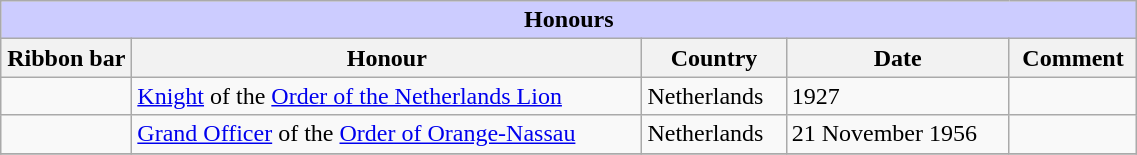<table class="wikitable" style="width:60%;">
<tr style="background:#ccf; text-align:center;">
<td colspan=5><strong>Honours</strong></td>
</tr>
<tr>
<th style="width:80px;">Ribbon bar</th>
<th>Honour</th>
<th>Country</th>
<th>Date</th>
<th>Comment</th>
</tr>
<tr>
<td></td>
<td><a href='#'>Knight</a> of the <a href='#'>Order of the Netherlands Lion</a></td>
<td>Netherlands</td>
<td>1927</td>
<td></td>
</tr>
<tr>
<td></td>
<td><a href='#'>Grand Officer</a> of the <a href='#'>Order of Orange-Nassau</a></td>
<td>Netherlands</td>
<td>21 November 1956</td>
<td></td>
</tr>
<tr>
</tr>
</table>
